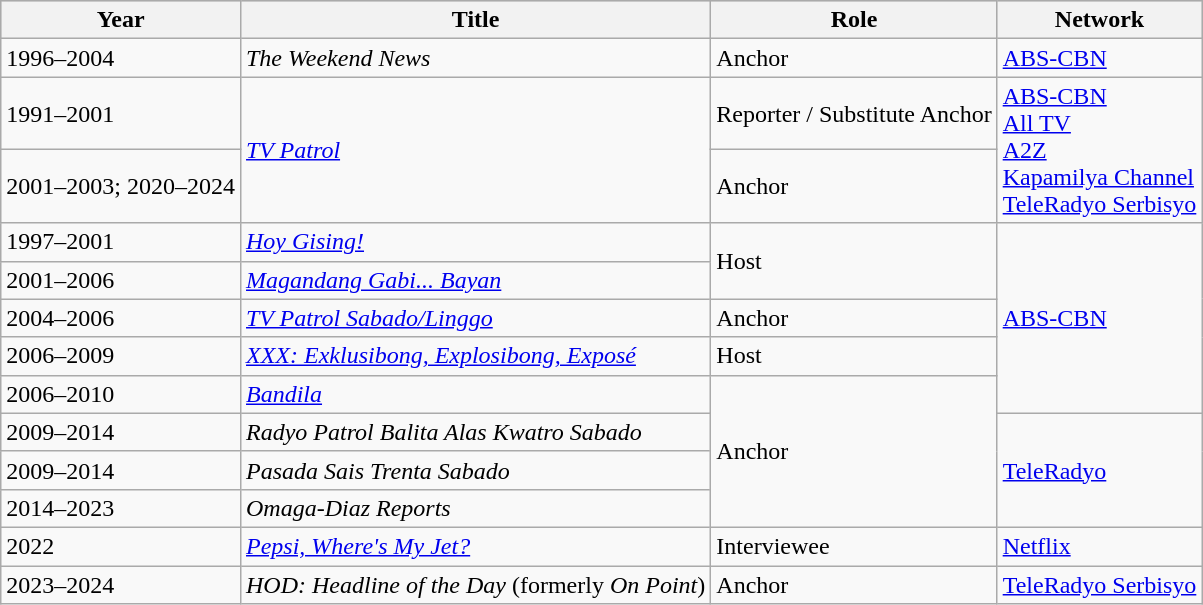<table class="wikitable">
<tr style="background:#ccc; text-align:center;">
<th>Year</th>
<th>Title</th>
<th>Role</th>
<th>Network</th>
</tr>
<tr>
<td>1996–2004</td>
<td><em>The Weekend News</em></td>
<td>Anchor</td>
<td><a href='#'>ABS-CBN</a></td>
</tr>
<tr>
<td>1991–2001</td>
<td rowspan="2"><em><a href='#'>TV Patrol</a></em></td>
<td>Reporter / Substitute Anchor</td>
<td rowspan="2"><a href='#'>ABS-CBN</a><br><a href='#'>All TV</a><br><a href='#'>A2Z</a><br><a href='#'>Kapamilya Channel</a><br><a href='#'>TeleRadyo Serbisyo</a></td>
</tr>
<tr>
<td>2001–2003; 2020–2024</td>
<td>Anchor</td>
</tr>
<tr>
<td>1997–2001</td>
<td><em><a href='#'>Hoy Gising!</a></em></td>
<td rowspan="2">Host</td>
<td rowspan="5"><a href='#'>ABS-CBN</a></td>
</tr>
<tr>
<td>2001–2006</td>
<td><em><a href='#'>Magandang Gabi... Bayan</a></em></td>
</tr>
<tr>
<td>2004–2006</td>
<td><em><a href='#'>TV Patrol Sabado/Linggo</a></em></td>
<td>Anchor</td>
</tr>
<tr>
<td>2006–2009</td>
<td><em><a href='#'>XXX: Exklusibong, Explosibong, Exposé</a></em></td>
<td>Host</td>
</tr>
<tr>
<td>2006–2010</td>
<td><em><a href='#'>Bandila</a></em></td>
<td rowspan="4">Anchor</td>
</tr>
<tr>
<td>2009–2014</td>
<td><em>Radyo Patrol Balita Alas Kwatro Sabado</em></td>
<td rowspan="3"><a href='#'>TeleRadyo</a></td>
</tr>
<tr>
<td>2009–2014</td>
<td><em>Pasada Sais Trenta Sabado</em></td>
</tr>
<tr>
<td>2014–2023</td>
<td><em>Omaga-Diaz Reports</em></td>
</tr>
<tr>
<td>2022</td>
<td><em><a href='#'>Pepsi, Where's My Jet?</a></em></td>
<td>Interviewee</td>
<td><a href='#'>Netflix</a></td>
</tr>
<tr>
<td>2023–2024</td>
<td><em>HOD: Headline of the Day</em> (formerly <em>On Point</em>)</td>
<td>Anchor</td>
<td><a href='#'>TeleRadyo Serbisyo</a></td>
</tr>
</table>
